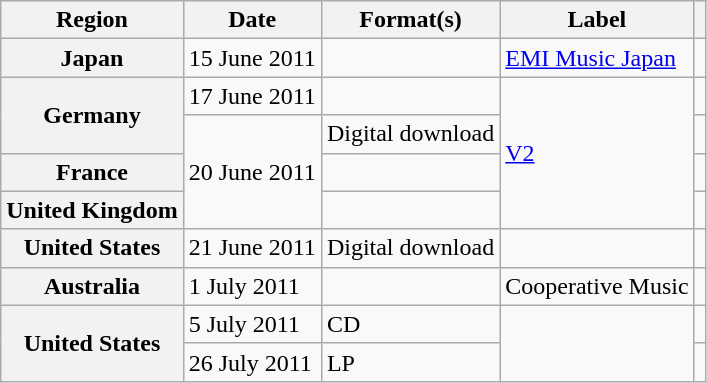<table class="wikitable plainrowheaders">
<tr>
<th scope="col">Region</th>
<th scope="col">Date</th>
<th scope="col">Format(s)</th>
<th scope="col">Label</th>
<th scope="col"></th>
</tr>
<tr>
<th scope="row">Japan</th>
<td>15 June 2011</td>
<td></td>
<td><a href='#'>EMI Music Japan</a></td>
<td align="center"></td>
</tr>
<tr>
<th scope="row" rowspan="2">Germany</th>
<td>17 June 2011</td>
<td></td>
<td rowspan="4"><a href='#'>V2</a></td>
<td align="center"></td>
</tr>
<tr>
<td rowspan="3">20 June 2011</td>
<td>Digital download</td>
<td align="center"></td>
</tr>
<tr>
<th scope="row">France</th>
<td></td>
<td align="center"></td>
</tr>
<tr>
<th scope="row">United Kingdom</th>
<td></td>
<td align="center"></td>
</tr>
<tr>
<th scope="row">United States</th>
<td>21 June 2011</td>
<td>Digital download</td>
<td></td>
<td align="center"></td>
</tr>
<tr>
<th scope="row">Australia</th>
<td>1 July 2011</td>
<td></td>
<td>Cooperative Music</td>
<td align="center"></td>
</tr>
<tr>
<th scope="row" rowspan="2">United States</th>
<td>5 July 2011</td>
<td>CD</td>
<td rowspan="2"></td>
<td align="center"></td>
</tr>
<tr>
<td>26 July 2011</td>
<td>LP</td>
<td align="center"></td>
</tr>
</table>
